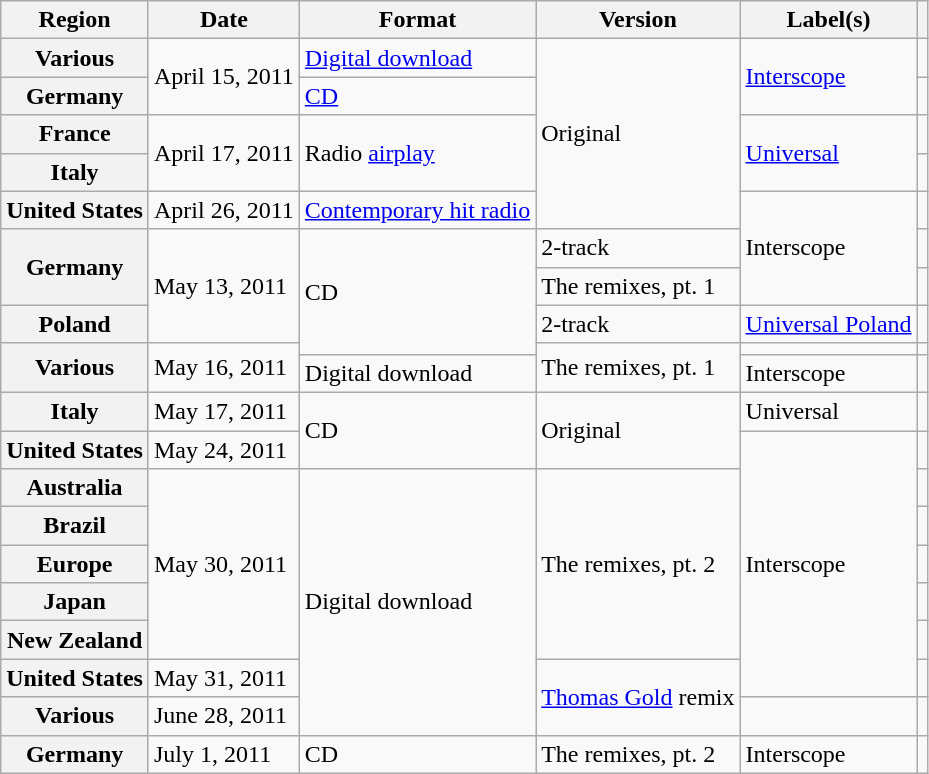<table class="wikitable plainrowheaders">
<tr>
<th scope="col">Region</th>
<th scope="col">Date</th>
<th scope="col">Format</th>
<th scope="col">Version</th>
<th scope="col">Label(s)</th>
<th scope="col"></th>
</tr>
<tr>
<th scope="row">Various</th>
<td rowspan="2">April 15, 2011</td>
<td><a href='#'>Digital download</a></td>
<td rowspan="5">Original</td>
<td rowspan="2"><a href='#'>Interscope</a></td>
<td style="text-align:center;"></td>
</tr>
<tr>
<th scope="row">Germany</th>
<td><a href='#'>CD</a></td>
<td style="text-align:center;"></td>
</tr>
<tr>
<th scope="row">France</th>
<td rowspan="2">April 17, 2011</td>
<td rowspan="2">Radio <a href='#'>airplay</a></td>
<td rowspan="2"><a href='#'>Universal</a></td>
<td style="text-align:center;"></td>
</tr>
<tr>
<th scope="row">Italy</th>
<td style="text-align:center;"></td>
</tr>
<tr>
<th scope="row">United States</th>
<td>April 26, 2011</td>
<td><a href='#'>Contemporary hit radio</a></td>
<td rowspan="3">Interscope</td>
<td style="text-align:center;"></td>
</tr>
<tr>
<th scope="row" rowspan="2">Germany</th>
<td rowspan="3">May 13, 2011</td>
<td rowspan="4">CD</td>
<td>2-track</td>
<td style="text-align:center;"></td>
</tr>
<tr>
<td>The remixes, pt. 1</td>
<td style="text-align:center;"></td>
</tr>
<tr>
<th scope="row">Poland</th>
<td>2-track</td>
<td><a href='#'>Universal Poland</a></td>
<td style="text-align:center;"></td>
</tr>
<tr>
<th scope="row" rowspan="2">Various</th>
<td rowspan="2">May 16, 2011</td>
<td rowspan="2">The remixes, pt. 1</td>
<td></td>
<td style="text-align:center;"></td>
</tr>
<tr>
<td>Digital download</td>
<td>Interscope</td>
<td style="text-align:center;"></td>
</tr>
<tr>
<th scope="row">Italy</th>
<td>May 17, 2011</td>
<td rowspan="2">CD</td>
<td rowspan="2">Original</td>
<td>Universal</td>
<td style="text-align:center;"></td>
</tr>
<tr>
<th scope="row">United States</th>
<td>May 24, 2011</td>
<td rowspan="7">Interscope</td>
<td style="text-align:center;"></td>
</tr>
<tr>
<th scope="row">Australia</th>
<td rowspan="5">May 30, 2011</td>
<td rowspan="7">Digital download</td>
<td rowspan="5">The remixes, pt. 2</td>
<td style="text-align:center;"></td>
</tr>
<tr>
<th scope="row">Brazil</th>
<td style="text-align:center;"></td>
</tr>
<tr>
<th scope="row">Europe</th>
<td style="text-align:center;"></td>
</tr>
<tr>
<th scope="row">Japan</th>
<td style="text-align:center;"></td>
</tr>
<tr>
<th scope="row">New Zealand</th>
<td style="text-align:center;"></td>
</tr>
<tr>
<th scope="row">United States</th>
<td>May 31, 2011</td>
<td rowspan="2"><a href='#'>Thomas Gold</a> remix</td>
<td style="text-align:center;"></td>
</tr>
<tr>
<th scope="row">Various</th>
<td>June 28, 2011</td>
<td></td>
<td style="text-align:center;"></td>
</tr>
<tr>
<th scope="row">Germany</th>
<td>July 1, 2011</td>
<td>CD</td>
<td>The remixes, pt. 2</td>
<td>Interscope</td>
<td style="text-align:center;"></td>
</tr>
</table>
